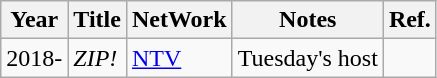<table class="wikitable">
<tr>
<th>Year</th>
<th>Title</th>
<th>NetWork</th>
<th>Notes</th>
<th>Ref.</th>
</tr>
<tr>
<td>2018-</td>
<td><em>ZIP!</em></td>
<td><a href='#'>NTV</a></td>
<td>Tuesday's host</td>
<td></td>
</tr>
</table>
